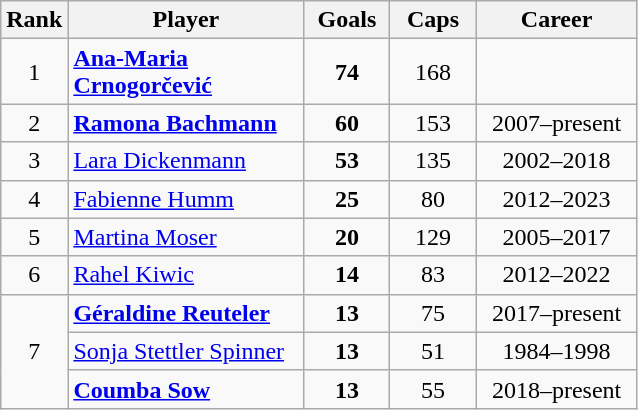<table class="wikitable sortable" style="text-align: center;">
<tr>
<th width=30px>Rank</th>
<th width=150px>Player</th>
<th width=50px>Goals</th>
<th width=50px>Caps</th>
<th width=100px>Career</th>
</tr>
<tr>
<td>1</td>
<td align=left><strong><a href='#'>Ana-Maria Crnogorčević</a></strong></td>
<td><strong>74</strong></td>
<td>168</td>
<td></td>
</tr>
<tr>
<td>2</td>
<td align=left><strong><a href='#'>Ramona Bachmann</a></strong></td>
<td><strong>60</strong></td>
<td>153</td>
<td>2007–present</td>
</tr>
<tr>
<td>3</td>
<td align=left><a href='#'>Lara Dickenmann</a></td>
<td><strong>53</strong></td>
<td>135</td>
<td>2002–2018</td>
</tr>
<tr>
<td>4</td>
<td align=left><a href='#'>Fabienne Humm</a></td>
<td><strong>25</strong></td>
<td>80</td>
<td>2012–2023</td>
</tr>
<tr>
<td>5</td>
<td align=left><a href='#'>Martina Moser</a></td>
<td><strong>20</strong></td>
<td>129</td>
<td>2005–2017</td>
</tr>
<tr>
<td>6</td>
<td align=left><a href='#'>Rahel Kiwic</a></td>
<td><strong>14</strong></td>
<td>83</td>
<td>2012–2022</td>
</tr>
<tr>
<td rowspan="3">7</td>
<td align="left"><a href='#'><strong>Géraldine Reuteler</strong></a></td>
<td><strong>13</strong></td>
<td>75</td>
<td>2017–present</td>
</tr>
<tr>
<td align="left"><a href='#'>Sonja Stettler Spinner</a></td>
<td><strong>13</strong></td>
<td>51</td>
<td>1984–1998</td>
</tr>
<tr>
<td align="left"><strong><a href='#'>Coumba Sow</a></strong></td>
<td><strong>13</strong></td>
<td>55</td>
<td>2018–present</td>
</tr>
</table>
